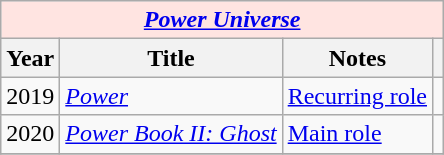<table class="wikitable">
<tr>
<th style="background:MistyRose" colspan="4"><strong><em><a href='#'>Power Universe</a></em></strong></th>
</tr>
<tr>
<th>Year</th>
<th>Title</th>
<th>Notes</th>
<th></th>
</tr>
<tr>
<td>2019</td>
<td><em><a href='#'>Power</a></em></td>
<td><a href='#'>Recurring role</a></td>
<td></td>
</tr>
<tr>
<td>2020</td>
<td><em><a href='#'>Power Book II: Ghost</a></em></td>
<td><a href='#'>Main role</a></td>
<td></td>
</tr>
<tr>
</tr>
</table>
